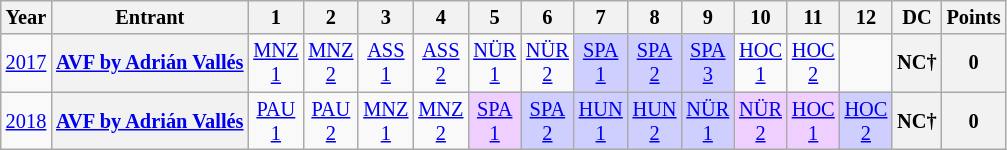<table class="wikitable" style="text-align:center; font-size:85%">
<tr>
<th>Year</th>
<th>Entrant</th>
<th>1</th>
<th>2</th>
<th>3</th>
<th>4</th>
<th>5</th>
<th>6</th>
<th>7</th>
<th>8</th>
<th>9</th>
<th>10</th>
<th>11</th>
<th>12</th>
<th>DC</th>
<th>Points</th>
</tr>
<tr>
<td><a href='#'>2017</a></td>
<th nowrap><a href='#'>AVF by Adrián Vallés</a></th>
<td style="background:#;"><a href='#'>MNZ<br>1</a><br></td>
<td style="background:#;"><a href='#'>MNZ<br>2</a><br></td>
<td style="background:#;"><a href='#'>ASS<br>1</a><br></td>
<td style="background:#;"><a href='#'>ASS<br>2</a><br></td>
<td style="background:#;"><a href='#'>NÜR<br>1</a><br></td>
<td style="background:#;"><a href='#'>NÜR<br>2</a><br></td>
<td style="background:#cfcfff;"><a href='#'>SPA<br>1</a><br></td>
<td style="background:#cfcfff;"><a href='#'>SPA<br>2</a><br></td>
<td style="background:#cfcfff;"><a href='#'>SPA<br>3</a><br></td>
<td style="background:#;"><a href='#'>HOC<br>1</a><br></td>
<td style="background:#;"><a href='#'>HOC<br>2</a><br></td>
<td></td>
<th>NC†</th>
<th>0</th>
</tr>
<tr>
<td><a href='#'>2018</a></td>
<th nowrap><a href='#'> AVF by Adrián Vallés</a></th>
<td style="background:#;"><a href='#'>PAU<br>1</a><br></td>
<td style="background:#;"><a href='#'>PAU<br>2</a><br></td>
<td style="background:#;"><a href='#'>MNZ<br>1</a><br></td>
<td style="background:#;"><a href='#'>MNZ<br>2</a><br></td>
<td style="background:#efcfff;"><a href='#'>SPA<br>1</a><br></td>
<td style="background:#cfcfff;"><a href='#'>SPA<br>2</a><br></td>
<td style="background:#cfcfff;"><a href='#'>HUN<br>1</a><br></td>
<td style="background:#cfcfff;"><a href='#'>HUN<br>2</a><br></td>
<td style="background:#cfcfff;"><a href='#'>NÜR<br>1</a><br></td>
<td style="background:#efcfff;"><a href='#'>NÜR<br>2</a><br></td>
<td style="background:#efcfff;"><a href='#'>HOC<br>1</a><br></td>
<td style="background:#cfcfff;"><a href='#'>HOC<br>2</a><br></td>
<th>NC†</th>
<th>0</th>
</tr>
</table>
